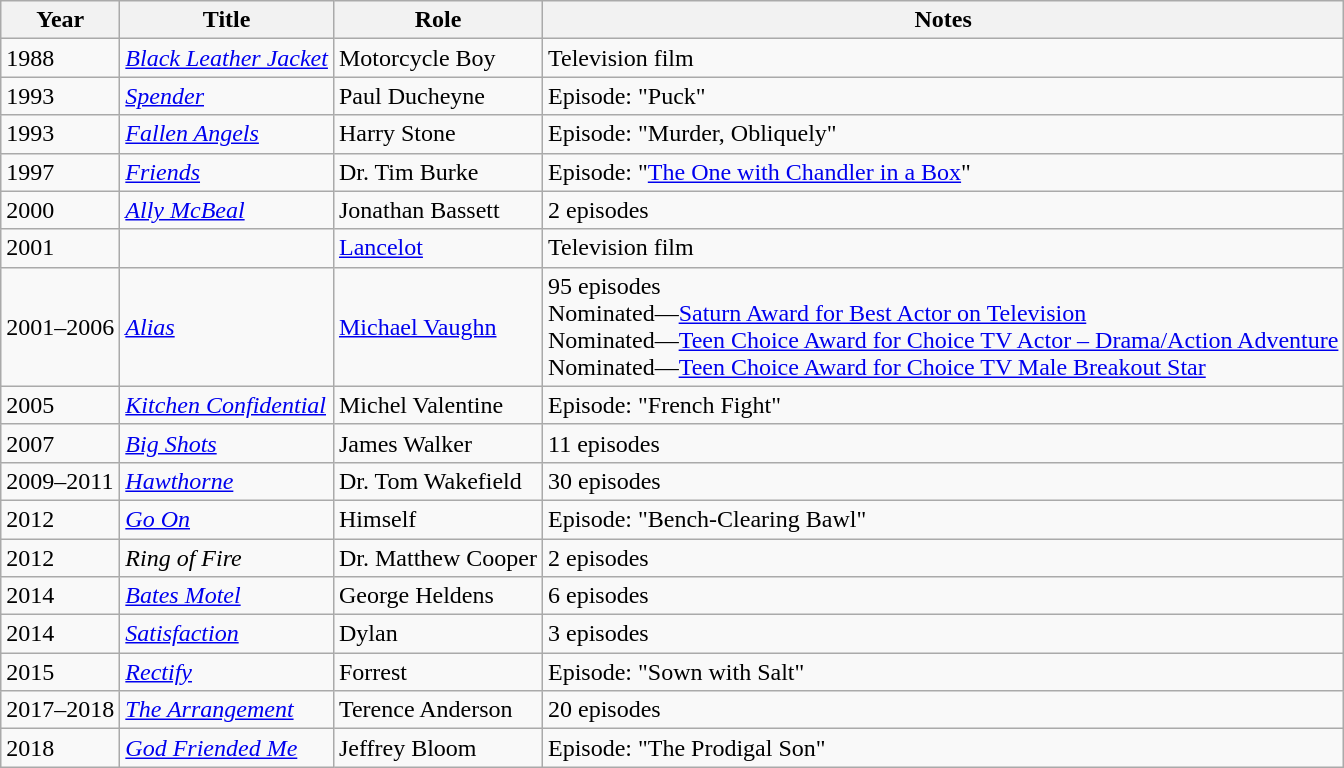<table class="wikitable sortable">
<tr>
<th>Year</th>
<th>Title</th>
<th>Role</th>
<th class="unsortable">Notes</th>
</tr>
<tr>
<td>1988</td>
<td><em><a href='#'>Black Leather Jacket</a></em></td>
<td>Motorcycle Boy</td>
<td>Television film</td>
</tr>
<tr>
<td>1993</td>
<td><em><a href='#'>Spender</a></em></td>
<td>Paul Ducheyne</td>
<td>Episode: "Puck"</td>
</tr>
<tr>
<td>1993</td>
<td><em><a href='#'>Fallen Angels</a></em></td>
<td>Harry Stone</td>
<td>Episode: "Murder, Obliquely"</td>
</tr>
<tr>
<td>1997</td>
<td><em><a href='#'>Friends</a></em></td>
<td>Dr. Tim Burke</td>
<td>Episode: "<a href='#'>The One with Chandler in a Box</a>"</td>
</tr>
<tr>
<td>2000</td>
<td><em><a href='#'>Ally McBeal</a></em></td>
<td>Jonathan Bassett</td>
<td>2 episodes</td>
</tr>
<tr>
<td>2001</td>
<td><em></em></td>
<td><a href='#'>Lancelot</a></td>
<td>Television film</td>
</tr>
<tr>
<td>2001–2006</td>
<td><em><a href='#'>Alias</a></em></td>
<td><a href='#'>Michael Vaughn</a></td>
<td>95 episodes<br>Nominated—<a href='#'>Saturn Award for Best Actor on Television</a><br>Nominated—<a href='#'>Teen Choice Award for Choice TV Actor – Drama/Action Adventure</a><br>Nominated—<a href='#'>Teen Choice Award for Choice TV Male Breakout Star</a></td>
</tr>
<tr>
<td>2005</td>
<td><em><a href='#'>Kitchen Confidential</a></em></td>
<td>Michel Valentine</td>
<td>Episode: "French Fight"</td>
</tr>
<tr>
<td>2007</td>
<td><em><a href='#'>Big Shots</a></em></td>
<td>James Walker</td>
<td>11 episodes</td>
</tr>
<tr>
<td>2009–2011</td>
<td><em><a href='#'>Hawthorne</a></em></td>
<td>Dr. Tom Wakefield</td>
<td>30 episodes</td>
</tr>
<tr>
<td>2012</td>
<td><em><a href='#'>Go On</a></em></td>
<td>Himself</td>
<td>Episode: "Bench-Clearing Bawl"</td>
</tr>
<tr>
<td>2012</td>
<td><em>Ring of Fire</em></td>
<td>Dr. Matthew Cooper</td>
<td>2 episodes</td>
</tr>
<tr>
<td>2014</td>
<td><em><a href='#'>Bates Motel</a></em></td>
<td>George Heldens</td>
<td>6 episodes</td>
</tr>
<tr>
<td>2014</td>
<td><em><a href='#'>Satisfaction</a></em></td>
<td>Dylan</td>
<td>3 episodes</td>
</tr>
<tr>
<td>2015</td>
<td><em><a href='#'>Rectify</a></em></td>
<td>Forrest</td>
<td>Episode: "Sown with Salt"</td>
</tr>
<tr>
<td>2017–2018</td>
<td><em><a href='#'>The Arrangement</a></em></td>
<td>Terence Anderson</td>
<td>20 episodes</td>
</tr>
<tr>
<td>2018</td>
<td><em><a href='#'>God Friended Me</a></em></td>
<td>Jeffrey Bloom</td>
<td>Episode: "The Prodigal Son"</td>
</tr>
</table>
